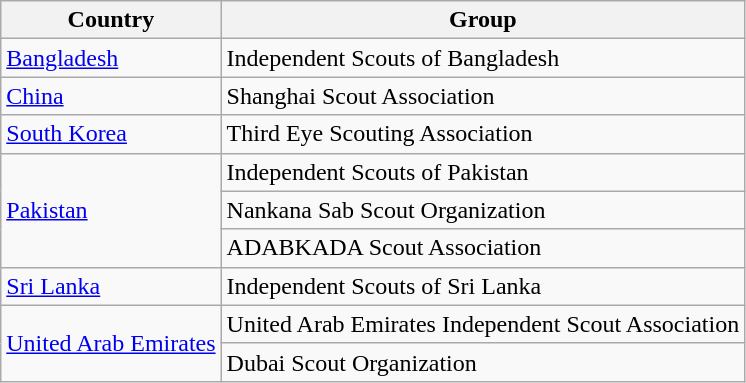<table class="wikitable" border="1">
<tr>
<th>Country</th>
<th>Group</th>
</tr>
<tr>
<td><a href='#'>Bangladesh</a></td>
<td>Independent Scouts of Bangladesh</td>
</tr>
<tr>
<td><a href='#'>China</a></td>
<td>Shanghai Scout Association</td>
</tr>
<tr>
<td><a href='#'>South Korea</a></td>
<td>Third Eye Scouting Association</td>
</tr>
<tr>
<td rowspan=3><a href='#'>Pakistan</a></td>
<td>Independent Scouts of Pakistan</td>
</tr>
<tr>
<td>Nankana Sab Scout Organization</td>
</tr>
<tr>
<td>ADABKADA Scout Association</td>
</tr>
<tr>
<td><a href='#'>Sri Lanka</a></td>
<td>Independent Scouts of Sri Lanka</td>
</tr>
<tr>
<td rowspan=2><a href='#'>United Arab Emirates</a></td>
<td>United Arab Emirates Independent Scout Association</td>
</tr>
<tr>
<td>Dubai Scout Organization</td>
</tr>
</table>
